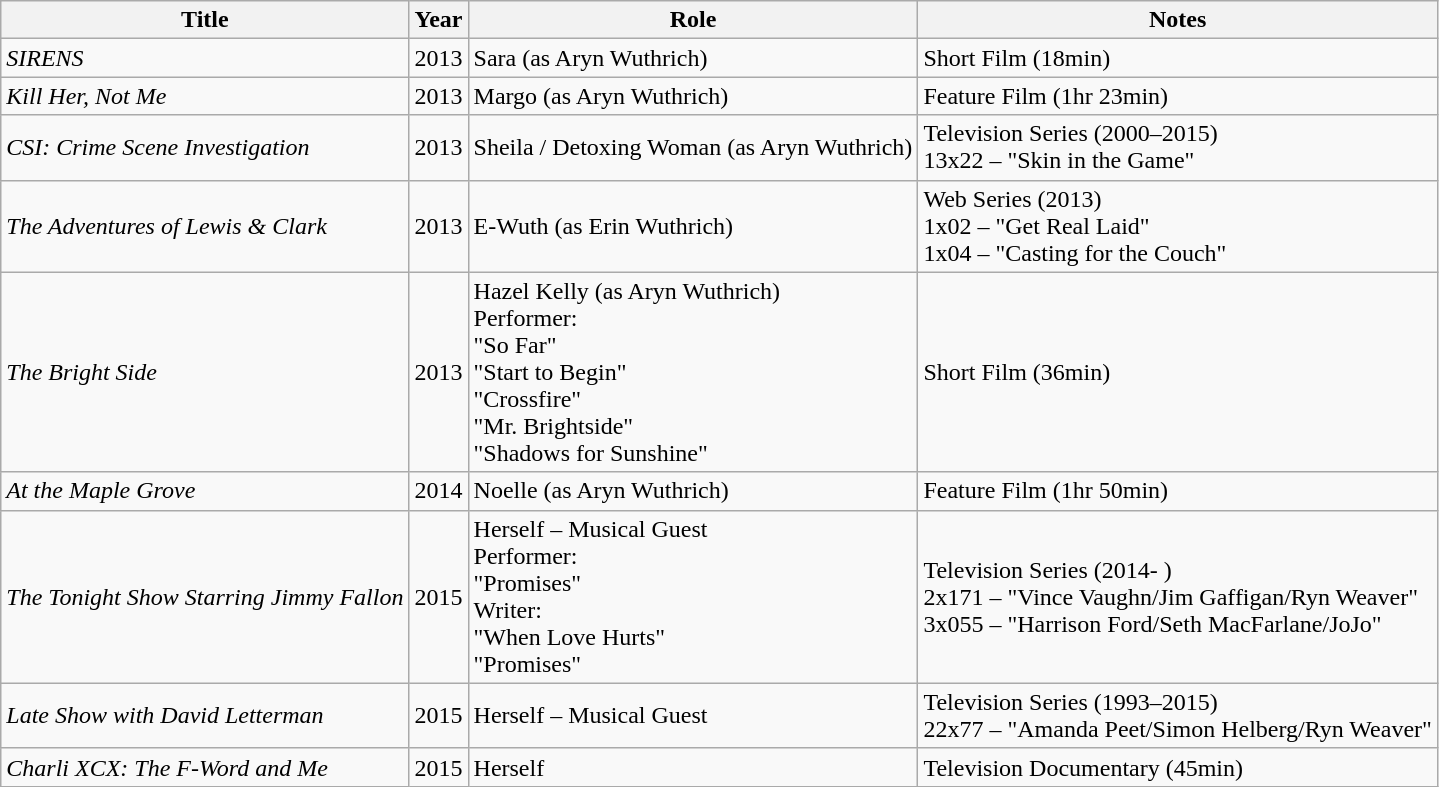<table class="wikitable">
<tr>
<th>Title</th>
<th>Year</th>
<th>Role</th>
<th>Notes</th>
</tr>
<tr>
<td><em>SIRENS</em></td>
<td>2013</td>
<td>Sara (as Aryn Wuthrich)</td>
<td>Short Film (18min)</td>
</tr>
<tr>
<td><em>Kill Her, Not Me</em></td>
<td>2013</td>
<td>Margo (as Aryn Wuthrich)</td>
<td>Feature Film (1hr 23min)</td>
</tr>
<tr>
<td><em>CSI: Crime Scene Investigation</em></td>
<td>2013</td>
<td>Sheila / Detoxing Woman (as Aryn Wuthrich)</td>
<td>Television Series (2000–2015)<br>13x22 – "Skin in the Game"</td>
</tr>
<tr>
<td><em>The Adventures of Lewis & Clark</em></td>
<td>2013</td>
<td>E-Wuth (as Erin Wuthrich)</td>
<td>Web Series (2013)<br>1x02 – "Get Real Laid"<br>1x04 – "Casting for the Couch"</td>
</tr>
<tr>
<td><em>The Bright Side</em></td>
<td>2013</td>
<td>Hazel Kelly (as Aryn Wuthrich)<br>Performer:<br>"So Far"<br>"Start to Begin"<br>"Crossfire"<br>"Mr. Brightside"<br>"Shadows for Sunshine"</td>
<td>Short Film (36min)</td>
</tr>
<tr>
<td><em>At the Maple Grove</em></td>
<td>2014</td>
<td>Noelle (as Aryn Wuthrich)</td>
<td>Feature Film (1hr 50min)</td>
</tr>
<tr>
<td><em>The Tonight Show Starring Jimmy Fallon</em></td>
<td>2015</td>
<td>Herself – Musical Guest<br>Performer:<br>"Promises"<br>Writer:<br>"When Love Hurts"<br>"Promises"</td>
<td>Television Series (2014- )<br>2x171 – "Vince Vaughn/Jim Gaffigan/Ryn Weaver"<br>3x055 – "Harrison Ford/Seth MacFarlane/JoJo"</td>
</tr>
<tr>
<td><em>Late Show with David Letterman</em></td>
<td>2015</td>
<td>Herself – Musical Guest</td>
<td>Television Series (1993–2015)<br>22x77 – "Amanda Peet/Simon Helberg/Ryn Weaver"</td>
</tr>
<tr>
<td><em>Charli XCX: The F-Word and Me</em></td>
<td>2015</td>
<td>Herself</td>
<td>Television Documentary (45min)</td>
</tr>
</table>
